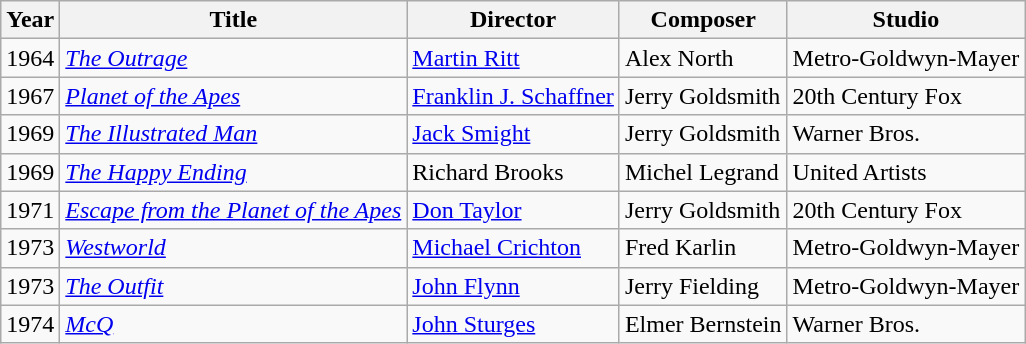<table class="wikitable sortable">
<tr>
<th>Year</th>
<th>Title</th>
<th>Director</th>
<th>Composer</th>
<th>Studio</th>
</tr>
<tr>
<td>1964</td>
<td><em><a href='#'>The Outrage</a></em></td>
<td><a href='#'>Martin Ritt</a></td>
<td>Alex North</td>
<td>Metro-Goldwyn-Mayer</td>
</tr>
<tr>
<td>1967</td>
<td><em><a href='#'>Planet of the Apes</a></em></td>
<td><a href='#'>Franklin J. Schaffner</a></td>
<td>Jerry Goldsmith</td>
<td>20th Century Fox</td>
</tr>
<tr>
<td>1969</td>
<td><em><a href='#'>The Illustrated Man</a></em></td>
<td><a href='#'>Jack Smight</a></td>
<td>Jerry Goldsmith</td>
<td>Warner Bros.</td>
</tr>
<tr>
<td>1969</td>
<td><em><a href='#'>The Happy Ending</a></em></td>
<td>Richard Brooks</td>
<td>Michel Legrand</td>
<td>United Artists</td>
</tr>
<tr>
<td>1971</td>
<td><em><a href='#'>Escape from the Planet of the Apes</a></em></td>
<td><a href='#'>Don Taylor</a></td>
<td>Jerry Goldsmith</td>
<td>20th Century Fox</td>
</tr>
<tr>
<td>1973</td>
<td><em><a href='#'>Westworld</a></em></td>
<td><a href='#'>Michael Crichton</a></td>
<td>Fred Karlin</td>
<td>Metro-Goldwyn-Mayer</td>
</tr>
<tr>
<td>1973</td>
<td><em><a href='#'>The Outfit</a></em></td>
<td><a href='#'>John Flynn</a></td>
<td>Jerry Fielding</td>
<td>Metro-Goldwyn-Mayer</td>
</tr>
<tr>
<td>1974</td>
<td><em><a href='#'>McQ</a></em></td>
<td><a href='#'>John Sturges</a></td>
<td>Elmer Bernstein</td>
<td>Warner Bros.</td>
</tr>
</table>
